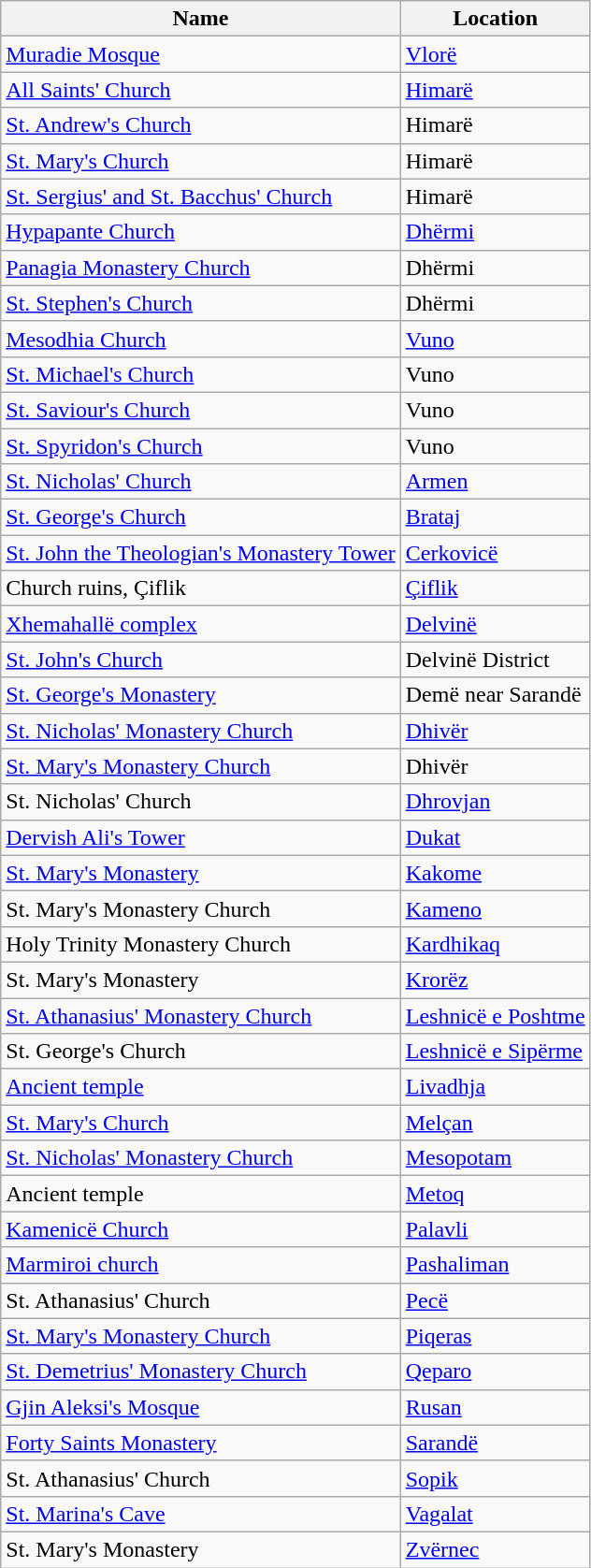<table class="wikitable">
<tr>
<th>Name</th>
<th>Location</th>
</tr>
<tr>
<td><a href='#'>Muradie Mosque</a></td>
<td><a href='#'>Vlorë</a></td>
</tr>
<tr>
<td><a href='#'>All Saints' Church</a></td>
<td><a href='#'>Himarë</a></td>
</tr>
<tr>
<td><a href='#'>St. Andrew's Church</a></td>
<td>Himarë</td>
</tr>
<tr>
<td><a href='#'>St. Mary's Church</a></td>
<td>Himarë</td>
</tr>
<tr>
<td><a href='#'>St. Sergius' and St. Bacchus' Church</a></td>
<td>Himarë</td>
</tr>
<tr>
<td><a href='#'>Hypapante Church</a></td>
<td><a href='#'>Dhërmi</a></td>
</tr>
<tr>
<td><a href='#'>Panagia Monastery Church</a></td>
<td>Dhërmi</td>
</tr>
<tr>
<td><a href='#'>St. Stephen's Church</a></td>
<td>Dhërmi</td>
</tr>
<tr>
<td><a href='#'>Mesodhia Church</a></td>
<td><a href='#'>Vuno</a></td>
</tr>
<tr>
<td><a href='#'>St. Michael's Church</a></td>
<td>Vuno</td>
</tr>
<tr>
<td><a href='#'>St. Saviour's Church</a></td>
<td>Vuno</td>
</tr>
<tr>
<td><a href='#'>St. Spyridon's Church</a></td>
<td>Vuno</td>
</tr>
<tr>
<td><a href='#'>St. Nicholas' Church</a></td>
<td><a href='#'>Armen</a></td>
</tr>
<tr>
<td><a href='#'>St. George's Church</a></td>
<td><a href='#'>Brataj</a></td>
</tr>
<tr>
<td><a href='#'>St. John the Theologian's Monastery Tower</a></td>
<td><a href='#'>Cerkovicë</a></td>
</tr>
<tr>
<td>Church ruins, Çiflik</td>
<td><a href='#'>Çiflik</a></td>
</tr>
<tr>
<td><a href='#'>Xhemahallë complex</a></td>
<td><a href='#'>Delvinë</a></td>
</tr>
<tr>
<td><a href='#'>St. John's Church</a></td>
<td>Delvinë District</td>
</tr>
<tr>
<td><a href='#'>St. George's Monastery</a></td>
<td>Demë near Sarandë</td>
</tr>
<tr>
<td><a href='#'>St. Nicholas' Monastery Church</a></td>
<td><a href='#'>Dhivër</a></td>
</tr>
<tr>
<td><a href='#'>St. Mary's Monastery Church</a></td>
<td>Dhivër</td>
</tr>
<tr>
<td>St. Nicholas' Church</td>
<td><a href='#'>Dhrovjan</a></td>
</tr>
<tr>
<td><a href='#'>Dervish Ali's Tower</a></td>
<td><a href='#'>Dukat</a></td>
</tr>
<tr>
<td><a href='#'>St. Mary's Monastery</a></td>
<td><a href='#'>Kakome</a></td>
</tr>
<tr>
<td>St. Mary's Monastery Church</td>
<td><a href='#'>Kameno</a></td>
</tr>
<tr>
<td>Holy Trinity Monastery Church</td>
<td><a href='#'>Kardhikaq</a></td>
</tr>
<tr>
<td>St. Mary's Monastery</td>
<td><a href='#'>Krorëz</a></td>
</tr>
<tr>
<td><a href='#'>St. Athanasius' Monastery Church</a></td>
<td><a href='#'>Leshnicë e Poshtme</a></td>
</tr>
<tr>
<td>St. George's Church</td>
<td><a href='#'>Leshnicë e Sipërme</a></td>
</tr>
<tr>
<td><a href='#'>Ancient temple</a></td>
<td><a href='#'>Livadhja</a></td>
</tr>
<tr>
<td><a href='#'>St. Mary's Church</a></td>
<td><a href='#'>Melçan</a></td>
</tr>
<tr>
<td><a href='#'>St. Nicholas' Monastery Church</a></td>
<td><a href='#'>Mesopotam</a></td>
</tr>
<tr>
<td>Ancient temple</td>
<td><a href='#'>Metoq</a></td>
</tr>
<tr>
<td><a href='#'>Kamenicë Church</a></td>
<td><a href='#'>Palavli</a></td>
</tr>
<tr>
<td><a href='#'>Marmiroi church</a></td>
<td><a href='#'>Pashaliman</a></td>
</tr>
<tr>
<td>St. Athanasius' Church</td>
<td><a href='#'>Pecë</a></td>
</tr>
<tr>
<td><a href='#'>St. Mary's Monastery Church</a></td>
<td><a href='#'>Piqeras</a></td>
</tr>
<tr>
<td><a href='#'>St. Demetrius' Monastery Church</a></td>
<td><a href='#'>Qeparo</a></td>
</tr>
<tr>
<td><a href='#'>Gjin Aleksi's Mosque</a></td>
<td><a href='#'>Rusan</a></td>
</tr>
<tr>
<td><a href='#'>Forty Saints Monastery</a></td>
<td><a href='#'>Sarandë</a></td>
</tr>
<tr>
<td>St. Athanasius' Church</td>
<td><a href='#'>Sopik</a></td>
</tr>
<tr>
<td><a href='#'>St. Marina's Cave</a></td>
<td><a href='#'>Vagalat</a></td>
</tr>
<tr>
<td>St. Mary's Monastery</td>
<td><a href='#'>Zvërnec</a></td>
</tr>
</table>
